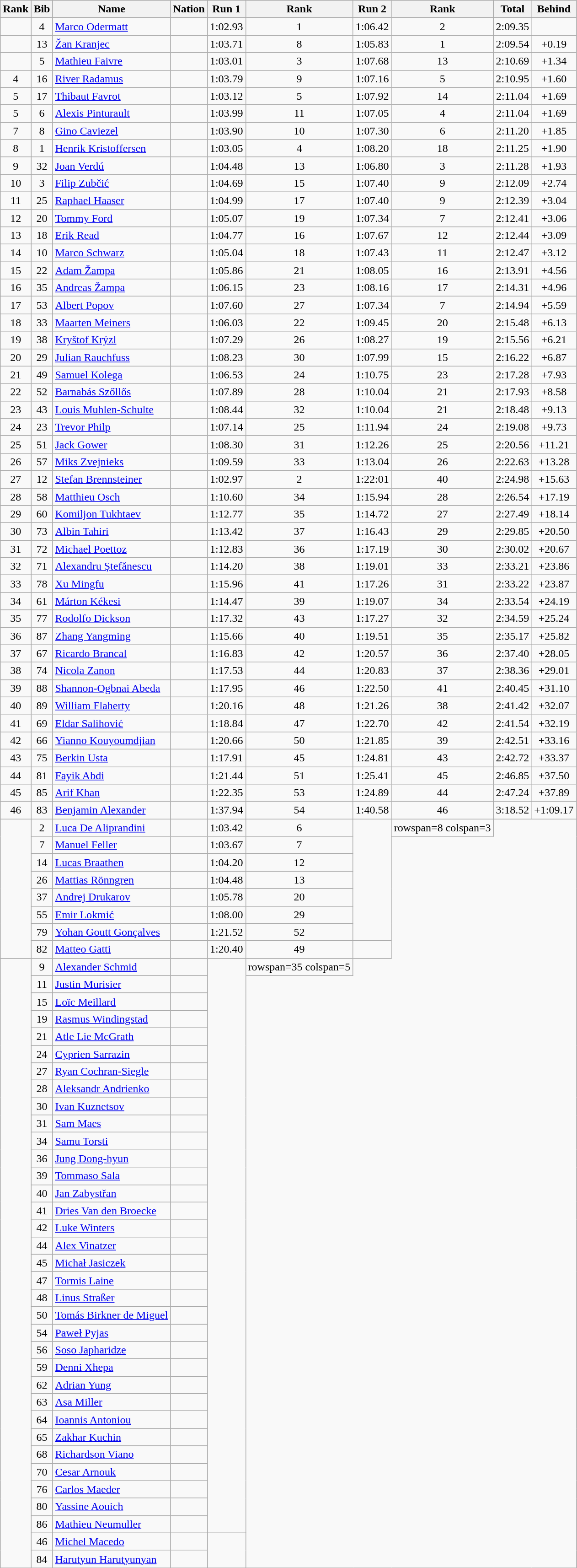<table class="wikitable sortable" style="text-align:center">
<tr>
<th>Rank</th>
<th>Bib</th>
<th>Name</th>
<th>Nation</th>
<th>Run 1</th>
<th>Rank</th>
<th>Run 2</th>
<th>Rank</th>
<th>Total</th>
<th>Behind</th>
</tr>
<tr>
<td></td>
<td>4</td>
<td align=left><a href='#'>Marco Odermatt</a></td>
<td align=left></td>
<td>1:02.93</td>
<td>1</td>
<td>1:06.42</td>
<td>2</td>
<td>2:09.35</td>
<td></td>
</tr>
<tr>
<td></td>
<td>13</td>
<td align=left><a href='#'>Žan Kranjec</a></td>
<td align=left></td>
<td>1:03.71</td>
<td>8</td>
<td>1:05.83</td>
<td>1</td>
<td>2:09.54</td>
<td>+0.19</td>
</tr>
<tr>
<td></td>
<td>5</td>
<td align=left><a href='#'>Mathieu Faivre</a></td>
<td align=left></td>
<td>1:03.01</td>
<td>3</td>
<td>1:07.68</td>
<td>13</td>
<td>2:10.69</td>
<td>+1.34</td>
</tr>
<tr>
<td>4</td>
<td>16</td>
<td align=left><a href='#'>River Radamus</a></td>
<td align=left></td>
<td>1:03.79</td>
<td>9</td>
<td>1:07.16</td>
<td>5</td>
<td>2:10.95</td>
<td>+1.60</td>
</tr>
<tr>
<td>5</td>
<td>17</td>
<td align=left><a href='#'>Thibaut Favrot</a></td>
<td align=left></td>
<td>1:03.12</td>
<td>5</td>
<td>1:07.92</td>
<td>14</td>
<td>2:11.04</td>
<td>+1.69</td>
</tr>
<tr>
<td>5</td>
<td>6</td>
<td align=left><a href='#'>Alexis Pinturault</a></td>
<td align=left></td>
<td>1:03.99</td>
<td>11</td>
<td>1:07.05</td>
<td>4</td>
<td>2:11.04</td>
<td>+1.69</td>
</tr>
<tr>
<td>7</td>
<td>8</td>
<td align=left><a href='#'>Gino Caviezel</a></td>
<td align=left></td>
<td>1:03.90</td>
<td>10</td>
<td>1:07.30</td>
<td>6</td>
<td>2:11.20</td>
<td>+1.85</td>
</tr>
<tr>
<td>8</td>
<td>1</td>
<td align=left><a href='#'>Henrik Kristoffersen</a></td>
<td align=left></td>
<td>1:03.05</td>
<td>4</td>
<td>1:08.20</td>
<td>18</td>
<td>2:11.25</td>
<td>+1.90</td>
</tr>
<tr>
<td>9</td>
<td>32</td>
<td align=left><a href='#'>Joan Verdú</a></td>
<td align=left></td>
<td>1:04.48</td>
<td>13</td>
<td>1:06.80</td>
<td>3</td>
<td>2:11.28</td>
<td>+1.93</td>
</tr>
<tr>
<td>10</td>
<td>3</td>
<td align=left><a href='#'>Filip Zubčić</a></td>
<td align=left></td>
<td>1:04.69</td>
<td>15</td>
<td>1:07.40</td>
<td>9</td>
<td>2:12.09</td>
<td>+2.74</td>
</tr>
<tr>
<td>11</td>
<td>25</td>
<td align=left><a href='#'>Raphael Haaser</a></td>
<td align=left></td>
<td>1:04.99</td>
<td>17</td>
<td>1:07.40</td>
<td>9</td>
<td>2:12.39</td>
<td>+3.04</td>
</tr>
<tr>
<td>12</td>
<td>20</td>
<td align=left><a href='#'>Tommy Ford</a></td>
<td align=left></td>
<td>1:05.07</td>
<td>19</td>
<td>1:07.34</td>
<td>7</td>
<td>2:12.41</td>
<td>+3.06</td>
</tr>
<tr>
<td>13</td>
<td>18</td>
<td align=left><a href='#'>Erik Read</a></td>
<td align=left></td>
<td>1:04.77</td>
<td>16</td>
<td>1:07.67</td>
<td>12</td>
<td>2:12.44</td>
<td>+3.09</td>
</tr>
<tr>
<td>14</td>
<td>10</td>
<td align=left><a href='#'>Marco Schwarz</a></td>
<td align=left></td>
<td>1:05.04</td>
<td>18</td>
<td>1:07.43</td>
<td>11</td>
<td>2:12.47</td>
<td>+3.12</td>
</tr>
<tr>
<td>15</td>
<td>22</td>
<td align=left><a href='#'>Adam Žampa</a></td>
<td align=left></td>
<td>1:05.86</td>
<td>21</td>
<td>1:08.05</td>
<td>16</td>
<td>2:13.91</td>
<td>+4.56</td>
</tr>
<tr>
<td>16</td>
<td>35</td>
<td align=left><a href='#'>Andreas Žampa</a></td>
<td align=left></td>
<td>1:06.15</td>
<td>23</td>
<td>1:08.16</td>
<td>17</td>
<td>2:14.31</td>
<td>+4.96</td>
</tr>
<tr>
<td>17</td>
<td>53</td>
<td align=left><a href='#'>Albert Popov</a></td>
<td align=left></td>
<td>1:07.60</td>
<td>27</td>
<td>1:07.34</td>
<td>7</td>
<td>2:14.94</td>
<td>+5.59</td>
</tr>
<tr>
<td>18</td>
<td>33</td>
<td align=left><a href='#'>Maarten Meiners</a></td>
<td align=left></td>
<td>1:06.03</td>
<td>22</td>
<td>1:09.45</td>
<td>20</td>
<td>2:15.48</td>
<td>+6.13</td>
</tr>
<tr>
<td>19</td>
<td>38</td>
<td align=left><a href='#'>Kryštof Krýzl</a></td>
<td align=left></td>
<td>1:07.29</td>
<td>26</td>
<td>1:08.27</td>
<td>19</td>
<td>2:15.56</td>
<td>+6.21</td>
</tr>
<tr>
<td>20</td>
<td>29</td>
<td align=left><a href='#'>Julian Rauchfuss</a></td>
<td align=left></td>
<td>1:08.23</td>
<td>30</td>
<td>1:07.99</td>
<td>15</td>
<td>2:16.22</td>
<td>+6.87</td>
</tr>
<tr>
<td>21</td>
<td>49</td>
<td align=left><a href='#'>Samuel Kolega</a></td>
<td align=left></td>
<td>1:06.53</td>
<td>24</td>
<td>1:10.75</td>
<td>23</td>
<td>2:17.28</td>
<td>+7.93</td>
</tr>
<tr>
<td>22</td>
<td>52</td>
<td align=left><a href='#'>Barnabás Szőllős</a></td>
<td align=left></td>
<td>1:07.89</td>
<td>28</td>
<td>1:10.04</td>
<td>21</td>
<td>2:17.93</td>
<td>+8.58</td>
</tr>
<tr>
<td>23</td>
<td>43</td>
<td align=left><a href='#'>Louis Muhlen-Schulte</a></td>
<td align=left></td>
<td>1:08.44</td>
<td>32</td>
<td>1:10.04</td>
<td>21</td>
<td>2:18.48</td>
<td>+9.13</td>
</tr>
<tr>
<td>24</td>
<td>23</td>
<td align=left><a href='#'>Trevor Philp</a></td>
<td align=left></td>
<td>1:07.14</td>
<td>25</td>
<td>1:11.94</td>
<td>24</td>
<td>2:19.08</td>
<td>+9.73</td>
</tr>
<tr>
<td>25</td>
<td>51</td>
<td align=left><a href='#'>Jack Gower</a></td>
<td align=left></td>
<td>1:08.30</td>
<td>31</td>
<td>1:12.26</td>
<td>25</td>
<td>2:20.56</td>
<td>+11.21</td>
</tr>
<tr>
<td>26</td>
<td>57</td>
<td align=left><a href='#'>Miks Zvejnieks</a></td>
<td align=left></td>
<td>1:09.59</td>
<td>33</td>
<td>1:13.04</td>
<td>26</td>
<td>2:22.63</td>
<td>+13.28</td>
</tr>
<tr>
<td>27</td>
<td>12</td>
<td align=left><a href='#'>Stefan Brennsteiner</a></td>
<td align=left></td>
<td>1:02.97</td>
<td>2</td>
<td>1:22:01</td>
<td>40</td>
<td>2:24.98</td>
<td>+15.63</td>
</tr>
<tr>
<td>28</td>
<td>58</td>
<td align=left><a href='#'>Matthieu Osch</a></td>
<td align=left></td>
<td>1:10.60</td>
<td>34</td>
<td>1:15.94</td>
<td>28</td>
<td>2:26.54</td>
<td>+17.19</td>
</tr>
<tr>
<td>29</td>
<td>60</td>
<td align=left><a href='#'>Komiljon Tukhtaev</a></td>
<td align=left></td>
<td>1:12.77</td>
<td>35</td>
<td>1:14.72</td>
<td>27</td>
<td>2:27.49</td>
<td>+18.14</td>
</tr>
<tr>
<td>30</td>
<td>73</td>
<td align=left><a href='#'>Albin Tahiri</a></td>
<td align=left></td>
<td>1:13.42</td>
<td>37</td>
<td>1:16.43</td>
<td>29</td>
<td>2:29.85</td>
<td>+20.50</td>
</tr>
<tr>
<td>31</td>
<td>72</td>
<td align=left><a href='#'>Michael Poettoz</a></td>
<td align=left></td>
<td>1:12.83</td>
<td>36</td>
<td>1:17.19</td>
<td>30</td>
<td>2:30.02</td>
<td>+20.67</td>
</tr>
<tr>
<td>32</td>
<td>71</td>
<td align=left><a href='#'>Alexandru Ștefănescu</a></td>
<td align=left></td>
<td>1:14.20</td>
<td>38</td>
<td>1:19.01</td>
<td>33</td>
<td>2:33.21</td>
<td>+23.86</td>
</tr>
<tr>
<td>33</td>
<td>78</td>
<td align=left><a href='#'>Xu Mingfu</a></td>
<td align=left></td>
<td>1:15.96</td>
<td>41</td>
<td>1:17.26</td>
<td>31</td>
<td>2:33.22</td>
<td>+23.87</td>
</tr>
<tr>
<td>34</td>
<td>61</td>
<td align=left><a href='#'>Márton Kékesi</a></td>
<td align=left></td>
<td>1:14.47</td>
<td>39</td>
<td>1:19.07</td>
<td>34</td>
<td>2:33.54</td>
<td>+24.19</td>
</tr>
<tr>
<td>35</td>
<td>77</td>
<td align=left><a href='#'>Rodolfo Dickson</a></td>
<td align=left></td>
<td>1:17.32</td>
<td>43</td>
<td>1:17.27</td>
<td>32</td>
<td>2:34.59</td>
<td>+25.24</td>
</tr>
<tr>
<td>36</td>
<td>87</td>
<td align=left><a href='#'>Zhang Yangming</a></td>
<td align=left></td>
<td>1:15.66</td>
<td>40</td>
<td>1:19.51</td>
<td>35</td>
<td>2:35.17</td>
<td>+25.82</td>
</tr>
<tr>
<td>37</td>
<td>67</td>
<td align=left><a href='#'>Ricardo Brancal</a></td>
<td align=left></td>
<td>1:16.83</td>
<td>42</td>
<td>1:20.57</td>
<td>36</td>
<td>2:37.40</td>
<td>+28.05</td>
</tr>
<tr>
<td>38</td>
<td>74</td>
<td align=left><a href='#'>Nicola Zanon</a></td>
<td align=left></td>
<td>1:17.53</td>
<td>44</td>
<td>1:20.83</td>
<td>37</td>
<td>2:38.36</td>
<td>+29.01</td>
</tr>
<tr>
<td>39</td>
<td>88</td>
<td align=left><a href='#'>Shannon-Ogbnai Abeda</a></td>
<td align=left></td>
<td>1:17.95</td>
<td>46</td>
<td>1:22.50</td>
<td>41</td>
<td>2:40.45</td>
<td>+31.10</td>
</tr>
<tr>
<td>40</td>
<td>89</td>
<td align=left><a href='#'>William Flaherty</a></td>
<td align=left></td>
<td>1:20.16</td>
<td>48</td>
<td>1:21.26</td>
<td>38</td>
<td>2:41.42</td>
<td>+32.07</td>
</tr>
<tr>
<td>41</td>
<td>69</td>
<td align=left><a href='#'>Eldar Salihović</a></td>
<td align=left></td>
<td>1:18.84</td>
<td>47</td>
<td>1:22.70</td>
<td>42</td>
<td>2:41.54</td>
<td>+32.19</td>
</tr>
<tr>
<td>42</td>
<td>66</td>
<td align=left><a href='#'>Yianno Kouyoumdjian</a></td>
<td align=left></td>
<td>1:20.66</td>
<td>50</td>
<td>1:21.85</td>
<td>39</td>
<td>2:42.51</td>
<td>+33.16</td>
</tr>
<tr>
<td>43</td>
<td>75</td>
<td align=left><a href='#'>Berkin Usta</a></td>
<td align=left></td>
<td>1:17.91</td>
<td>45</td>
<td>1:24.81</td>
<td>43</td>
<td>2:42.72</td>
<td>+33.37</td>
</tr>
<tr>
<td>44</td>
<td>81</td>
<td align=left><a href='#'>Fayik Abdi</a></td>
<td align=left></td>
<td>1:21.44</td>
<td>51</td>
<td>1:25.41</td>
<td>45</td>
<td>2:46.85</td>
<td>+37.50</td>
</tr>
<tr>
<td>45</td>
<td>85</td>
<td align=left><a href='#'>Arif Khan</a></td>
<td align=left></td>
<td>1:22.35</td>
<td>53</td>
<td>1:24.89</td>
<td>44</td>
<td>2:47.24</td>
<td>+37.89</td>
</tr>
<tr>
<td>46</td>
<td>83</td>
<td align=left><a href='#'>Benjamin Alexander</a></td>
<td align=left></td>
<td>1:37.94</td>
<td>54</td>
<td>1:40.58</td>
<td>46</td>
<td>3:18.52</td>
<td>+1:09.17</td>
</tr>
<tr>
<td rowspan=8></td>
<td>2</td>
<td align=left><a href='#'>Luca De Aliprandini</a></td>
<td align=left></td>
<td>1:03.42</td>
<td>6</td>
<td rowspan=7></td>
<td>rowspan=8 colspan=3 </td>
</tr>
<tr>
<td>7</td>
<td align=left><a href='#'>Manuel Feller</a></td>
<td align=left></td>
<td>1:03.67</td>
<td>7</td>
</tr>
<tr>
<td>14</td>
<td align=left><a href='#'>Lucas Braathen</a></td>
<td align=left></td>
<td>1:04.20</td>
<td>12</td>
</tr>
<tr>
<td>26</td>
<td align=left><a href='#'>Mattias Rönngren</a></td>
<td align=left></td>
<td>1:04.48</td>
<td>13</td>
</tr>
<tr>
<td>37</td>
<td align=left><a href='#'>Andrej Drukarov</a></td>
<td align=left></td>
<td>1:05.78</td>
<td>20</td>
</tr>
<tr>
<td>55</td>
<td align=left><a href='#'>Emir Lokmić</a></td>
<td align=left></td>
<td>1:08.00</td>
<td>29</td>
</tr>
<tr>
<td>79</td>
<td align=left><a href='#'>Yohan Goutt Gonçalves</a></td>
<td align=left></td>
<td>1:21.52</td>
<td>52</td>
</tr>
<tr>
<td>82</td>
<td align=left><a href='#'>Matteo Gatti</a></td>
<td align=left></td>
<td>1:20.40</td>
<td>49</td>
<td></td>
</tr>
<tr>
<td rowspan=35></td>
<td>9</td>
<td align=left><a href='#'>Alexander Schmid</a></td>
<td align=left></td>
<td rowspan=33></td>
<td>rowspan=35 colspan=5 </td>
</tr>
<tr>
<td>11</td>
<td align=left><a href='#'>Justin Murisier</a></td>
<td align=left></td>
</tr>
<tr>
<td>15</td>
<td align=left><a href='#'>Loïc Meillard</a></td>
<td align=left></td>
</tr>
<tr>
<td>19</td>
<td align=left><a href='#'>Rasmus Windingstad</a></td>
<td align=left></td>
</tr>
<tr>
<td>21</td>
<td align=left><a href='#'>Atle Lie McGrath</a></td>
<td align=left></td>
</tr>
<tr>
<td>24</td>
<td align=left><a href='#'>Cyprien Sarrazin</a></td>
<td align=left></td>
</tr>
<tr>
<td>27</td>
<td align=left><a href='#'>Ryan Cochran-Siegle</a></td>
<td align=left></td>
</tr>
<tr>
<td>28</td>
<td align=left><a href='#'>Aleksandr Andrienko</a></td>
<td align=left></td>
</tr>
<tr>
<td>30</td>
<td align=left><a href='#'>Ivan Kuznetsov</a></td>
<td align=left></td>
</tr>
<tr>
<td>31</td>
<td align=left><a href='#'>Sam Maes</a></td>
<td align=left></td>
</tr>
<tr>
<td>34</td>
<td align=left><a href='#'>Samu Torsti</a></td>
<td align=left></td>
</tr>
<tr>
<td>36</td>
<td align=left><a href='#'>Jung Dong-hyun</a></td>
<td align=left></td>
</tr>
<tr>
<td>39</td>
<td align=left><a href='#'>Tommaso Sala</a></td>
<td align=left></td>
</tr>
<tr>
<td>40</td>
<td align=left><a href='#'>Jan Zabystřan</a></td>
<td align=left></td>
</tr>
<tr>
<td>41</td>
<td align=left><a href='#'>Dries Van den Broecke</a></td>
<td align=left></td>
</tr>
<tr>
<td>42</td>
<td align=left><a href='#'>Luke Winters</a></td>
<td align=left></td>
</tr>
<tr>
<td>44</td>
<td align=left><a href='#'>Alex Vinatzer</a></td>
<td align=left></td>
</tr>
<tr>
<td>45</td>
<td align=left><a href='#'>Michał Jasiczek</a></td>
<td align=left></td>
</tr>
<tr>
<td>47</td>
<td align=left><a href='#'>Tormis Laine</a></td>
<td align=left></td>
</tr>
<tr>
<td>48</td>
<td align=left><a href='#'>Linus Straßer</a></td>
<td align=left></td>
</tr>
<tr>
<td>50</td>
<td align=left><a href='#'>Tomás Birkner de Miguel</a></td>
<td align=left></td>
</tr>
<tr>
<td>54</td>
<td align=left><a href='#'>Paweł Pyjas</a></td>
<td align=left></td>
</tr>
<tr>
<td>56</td>
<td align=left><a href='#'>Soso Japharidze</a></td>
<td align=left></td>
</tr>
<tr>
<td>59</td>
<td align=left><a href='#'>Denni Xhepa</a></td>
<td align=left></td>
</tr>
<tr>
<td>62</td>
<td align=left><a href='#'>Adrian Yung</a></td>
<td align=left></td>
</tr>
<tr>
<td>63</td>
<td align=left><a href='#'>Asa Miller</a></td>
<td align=left></td>
</tr>
<tr>
<td>64</td>
<td align=left><a href='#'>Ioannis Antoniou</a></td>
<td align=left></td>
</tr>
<tr>
<td>65</td>
<td align=left><a href='#'>Zakhar Kuchin</a></td>
<td align=left></td>
</tr>
<tr>
<td>68</td>
<td align=left><a href='#'>Richardson Viano</a></td>
<td align=left></td>
</tr>
<tr>
<td>70</td>
<td align=left><a href='#'>Cesar Arnouk</a></td>
<td align=left></td>
</tr>
<tr>
<td>76</td>
<td align=left><a href='#'>Carlos Maeder</a></td>
<td align=left></td>
</tr>
<tr>
<td>80</td>
<td align=left><a href='#'>Yassine Aouich</a></td>
<td align=left></td>
</tr>
<tr>
<td>86</td>
<td align=left><a href='#'>Mathieu Neumuller</a></td>
<td align=left></td>
</tr>
<tr>
<td>46</td>
<td align=left><a href='#'>Michel Macedo</a></td>
<td align=left></td>
<td rowspan=2></td>
</tr>
<tr>
<td>84</td>
<td align=left><a href='#'>Harutyun Harutyunyan</a></td>
<td align=left></td>
</tr>
</table>
